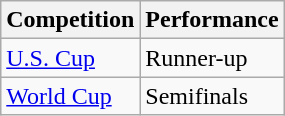<table class="wikitable">
<tr>
<th>Competition</th>
<th>Performance</th>
</tr>
<tr>
<td><a href='#'>U.S. Cup</a></td>
<td>Runner-up</td>
</tr>
<tr>
<td><a href='#'>World Cup</a></td>
<td>Semifinals</td>
</tr>
</table>
